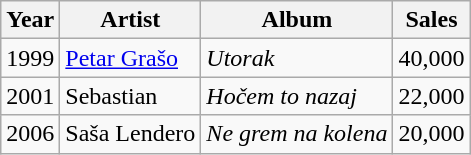<table class="wikitable">
<tr>
<th>Year</th>
<th>Artist</th>
<th>Album</th>
<th>Sales</th>
</tr>
<tr>
<td>1999</td>
<td><a href='#'>Petar Grašo</a></td>
<td><em>Utorak</em></td>
<td>40,000</td>
</tr>
<tr>
<td>2001</td>
<td>Sebastian</td>
<td><em>Hočem to nazaj</em></td>
<td>22,000</td>
</tr>
<tr>
<td>2006</td>
<td>Saša Lendero</td>
<td><em>Ne grem na kolena</em></td>
<td>20,000</td>
</tr>
</table>
